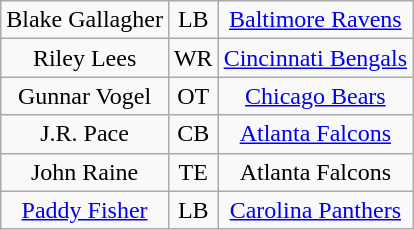<table class="wikitable" style="text-align:center">
<tr>
<td>Blake Gallagher</td>
<td>LB</td>
<td><a href='#'>Baltimore Ravens</a></td>
</tr>
<tr>
<td>Riley Lees</td>
<td>WR</td>
<td><a href='#'>Cincinnati Bengals</a></td>
</tr>
<tr>
<td>Gunnar Vogel</td>
<td>OT</td>
<td><a href='#'>Chicago Bears</a></td>
</tr>
<tr>
<td>J.R. Pace</td>
<td>CB</td>
<td><a href='#'>Atlanta Falcons</a></td>
</tr>
<tr>
<td>John Raine</td>
<td>TE</td>
<td>Atlanta Falcons</td>
</tr>
<tr>
<td><a href='#'>Paddy Fisher</a></td>
<td>LB</td>
<td><a href='#'>Carolina Panthers</a></td>
</tr>
</table>
